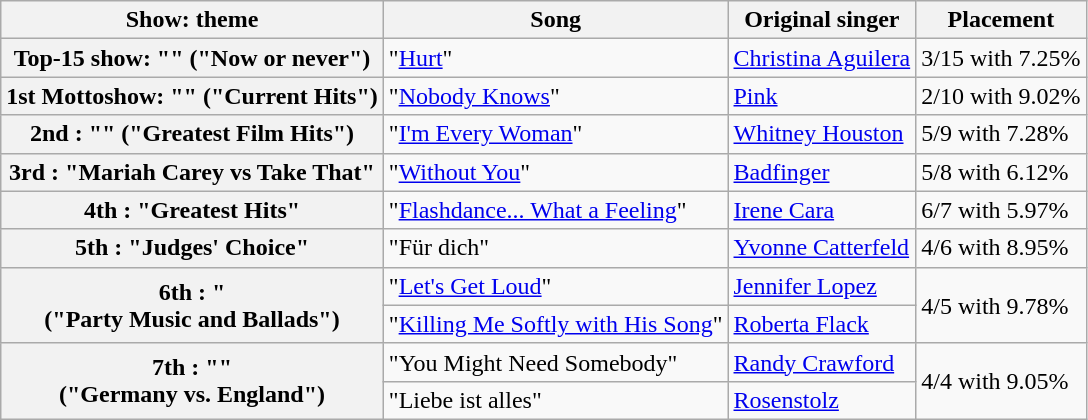<table class="wikitable plainrowheaders">
<tr>
<th scope="col">Show: theme</th>
<th scope="col">Song</th>
<th scope="col">Original singer</th>
<th scope="col">Placement</th>
</tr>
<tr>
<th scope="row">Top-15 show: "" ("Now or never")</th>
<td>"<a href='#'>Hurt</a>"</td>
<td><a href='#'>Christina Aguilera</a></td>
<td>3/15 with 7.25%</td>
</tr>
<tr>
<th scope="row">1st Mottoshow: "" ("Current Hits")</th>
<td>"<a href='#'>Nobody Knows</a>"</td>
<td><a href='#'>Pink</a></td>
<td>2/10 with 9.02%</td>
</tr>
<tr>
<th scope="row">2nd : "" ("Greatest Film Hits")</th>
<td>"<a href='#'>I'm Every Woman</a>"</td>
<td><a href='#'>Whitney Houston</a></td>
<td>5/9 with 7.28%</td>
</tr>
<tr>
<th scope="row">3rd : "Mariah Carey vs Take That"</th>
<td>"<a href='#'>Without You</a>"</td>
<td><a href='#'>Badfinger</a></td>
<td>5/8 with 6.12%</td>
</tr>
<tr>
<th scope="row">4th : "Greatest Hits"</th>
<td>"<a href='#'>Flashdance... What a Feeling</a>"</td>
<td><a href='#'>Irene Cara</a></td>
<td>6/7 with 5.97%</td>
</tr>
<tr>
<th scope="row">5th : "Judges' Choice"</th>
<td>"Für dich"</td>
<td><a href='#'>Yvonne Catterfeld</a></td>
<td>4/6 with 8.95%</td>
</tr>
<tr>
<th scope="row" rowspan="2">6th : "<br>("Party Music and Ballads")</th>
<td>"<a href='#'>Let's Get Loud</a>"</td>
<td><a href='#'>Jennifer Lopez</a></td>
<td rowspan="2">4/5 with 9.78%</td>
</tr>
<tr>
<td>"<a href='#'>Killing Me Softly with His Song</a>"</td>
<td><a href='#'>Roberta Flack</a></td>
</tr>
<tr>
<th scope="row" rowspan="2">7th : ""<br>("Germany vs. England")</th>
<td>"You Might Need Somebody"</td>
<td><a href='#'>Randy Crawford</a></td>
<td rowspan="2">4/4 with 9.05%</td>
</tr>
<tr>
<td>"Liebe ist alles"</td>
<td><a href='#'>Rosenstolz</a></td>
</tr>
</table>
